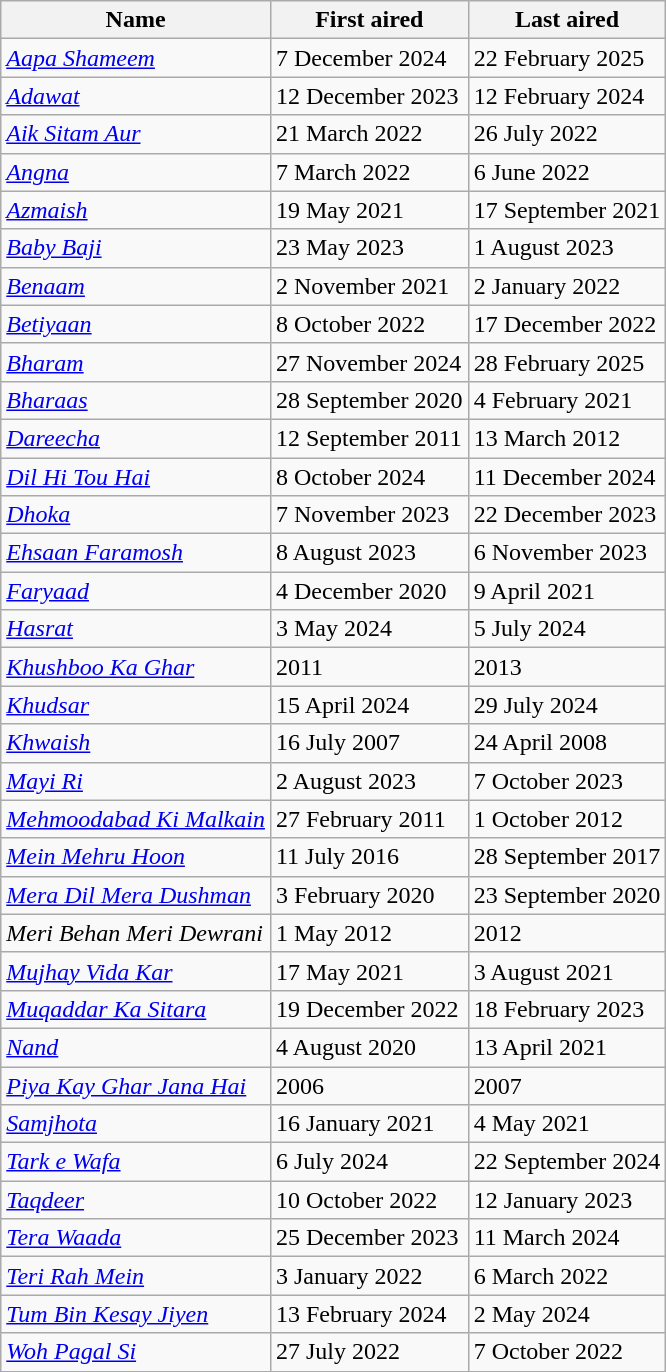<table class="wikitable sortable">
<tr>
<th>Name</th>
<th>First aired</th>
<th>Last aired</th>
</tr>
<tr>
<td><em><a href='#'>Aapa Shameem</a></em></td>
<td>7 December 2024</td>
<td>22 February 2025</td>
</tr>
<tr>
<td><em><a href='#'>Adawat</a></em></td>
<td>12 December 2023</td>
<td>12 February 2024</td>
</tr>
<tr>
<td><em><a href='#'>Aik Sitam Aur</a></em></td>
<td>21 March 2022</td>
<td>26 July 2022</td>
</tr>
<tr>
<td><em><a href='#'>Angna</a></em></td>
<td>7 March 2022</td>
<td>6 June 2022</td>
</tr>
<tr>
<td><em><a href='#'>Azmaish</a></em></td>
<td>19 May 2021</td>
<td>17 September 2021</td>
</tr>
<tr>
<td><em><a href='#'>Baby Baji</a></em></td>
<td>23 May 2023</td>
<td>1 August 2023</td>
</tr>
<tr>
<td><em><a href='#'>Benaam</a></em></td>
<td>2 November 2021</td>
<td>2 January 2022</td>
</tr>
<tr>
<td><em><a href='#'>Betiyaan</a></em></td>
<td>8 October 2022</td>
<td>17 December 2022</td>
</tr>
<tr>
<td><em><a href='#'>Bharam</a></em></td>
<td>27 November 2024</td>
<td>28 February 2025</td>
</tr>
<tr>
<td><em><a href='#'>Bharaas</a></em></td>
<td>28 September 2020</td>
<td>4 February 2021</td>
</tr>
<tr>
<td><em><a href='#'>Dareecha</a></em></td>
<td>12 September 2011</td>
<td>13 March 2012</td>
</tr>
<tr>
<td><em><a href='#'>Dil Hi Tou Hai</a></em></td>
<td>8 October 2024</td>
<td>11 December 2024</td>
</tr>
<tr>
<td><em><a href='#'>Dhoka</a></em></td>
<td>7 November 2023</td>
<td>22 December 2023</td>
</tr>
<tr>
<td><em><a href='#'>Ehsaan Faramosh</a></em></td>
<td>8 August 2023</td>
<td>6 November 2023</td>
</tr>
<tr>
<td><em><a href='#'>Faryaad</a></em></td>
<td>4 December 2020</td>
<td>9 April 2021</td>
</tr>
<tr>
<td><em><a href='#'>Hasrat</a></em></td>
<td>3 May 2024</td>
<td>5 July 2024</td>
</tr>
<tr>
<td><em><a href='#'>Khushboo Ka Ghar</a></em></td>
<td>2011</td>
<td>2013</td>
</tr>
<tr>
<td><em><a href='#'>Khudsar</a></em></td>
<td>15 April 2024</td>
<td>29 July 2024</td>
</tr>
<tr>
<td><em><a href='#'>Khwaish</a></em></td>
<td>16 July 2007</td>
<td>24 April 2008</td>
</tr>
<tr>
<td><em><a href='#'>Mayi Ri</a></em></td>
<td>2 August 2023</td>
<td>7 October 2023</td>
</tr>
<tr>
<td><em><a href='#'>Mehmoodabad Ki Malkain</a></em></td>
<td>27 February 2011</td>
<td>1 October 2012</td>
</tr>
<tr>
<td><em><a href='#'>Mein Mehru Hoon</a></em></td>
<td>11 July 2016</td>
<td>28 September 2017</td>
</tr>
<tr>
<td><em><a href='#'>Mera Dil Mera Dushman</a></em></td>
<td>3 February 2020</td>
<td>23 September 2020</td>
</tr>
<tr>
<td><em>Meri Behan Meri Dewrani</em></td>
<td>1 May 2012</td>
<td>2012</td>
</tr>
<tr>
<td><em><a href='#'>Mujhay Vida Kar</a></em></td>
<td>17 May 2021</td>
<td>3 August 2021</td>
</tr>
<tr>
<td><em><a href='#'>Muqaddar Ka Sitara</a></em></td>
<td>19 December 2022</td>
<td>18 February 2023</td>
</tr>
<tr>
<td><em><a href='#'>Nand</a></em></td>
<td>4 August 2020</td>
<td>13 April 2021</td>
</tr>
<tr>
<td><em><a href='#'>Piya Kay Ghar Jana Hai</a></em></td>
<td>2006</td>
<td>2007</td>
</tr>
<tr>
<td><em><a href='#'>Samjhota</a></em></td>
<td>16 January 2021</td>
<td>4 May 2021</td>
</tr>
<tr>
<td><em><a href='#'>Tark e Wafa</a></em></td>
<td>6 July 2024</td>
<td>22 September 2024</td>
</tr>
<tr>
<td><em><a href='#'>Taqdeer</a></em></td>
<td>10 October 2022</td>
<td>12 January 2023</td>
</tr>
<tr>
<td><em><a href='#'>Tera Waada</a></em></td>
<td>25 December 2023</td>
<td>11 March 2024</td>
</tr>
<tr>
<td><em><a href='#'>Teri Rah Mein</a></em></td>
<td>3 January 2022</td>
<td>6 March 2022</td>
</tr>
<tr>
<td><em><a href='#'>Tum Bin Kesay Jiyen</a></em></td>
<td>13 February 2024</td>
<td>2 May 2024</td>
</tr>
<tr>
<td><em><a href='#'>Woh Pagal Si</a></em></td>
<td>27 July 2022</td>
<td>7 October 2022</td>
</tr>
</table>
